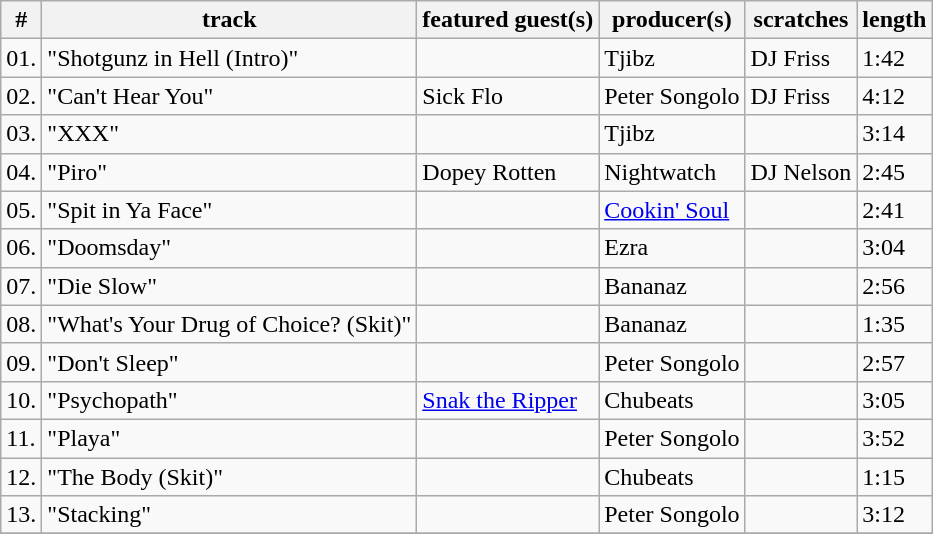<table class="wikitable">
<tr>
<th>#</th>
<th>track</th>
<th>featured guest(s)</th>
<th>producer(s)</th>
<th>scratches</th>
<th>length</th>
</tr>
<tr>
<td>01.</td>
<td>"Shotgunz in Hell (Intro)"</td>
<td></td>
<td>Tjibz</td>
<td>DJ Friss</td>
<td>1:42</td>
</tr>
<tr>
<td>02.</td>
<td>"Can't Hear You"</td>
<td>Sick Flo</td>
<td>Peter Songolo</td>
<td>DJ Friss</td>
<td>4:12</td>
</tr>
<tr>
<td>03.</td>
<td>"XXX"</td>
<td></td>
<td>Tjibz</td>
<td></td>
<td>3:14</td>
</tr>
<tr>
<td>04.</td>
<td>"Piro"</td>
<td>Dopey Rotten</td>
<td>Nightwatch</td>
<td>DJ Nelson</td>
<td>2:45</td>
</tr>
<tr>
<td>05.</td>
<td>"Spit in Ya Face"</td>
<td></td>
<td><a href='#'>Cookin' Soul</a></td>
<td></td>
<td>2:41</td>
</tr>
<tr>
<td>06.</td>
<td>"Doomsday"</td>
<td></td>
<td>Ezra</td>
<td></td>
<td>3:04</td>
</tr>
<tr>
<td>07.</td>
<td>"Die Slow"</td>
<td></td>
<td>Bananaz</td>
<td></td>
<td>2:56</td>
</tr>
<tr>
<td>08.</td>
<td>"What's Your Drug of Choice? (Skit)"</td>
<td></td>
<td>Bananaz</td>
<td></td>
<td>1:35</td>
</tr>
<tr>
<td>09.</td>
<td>"Don't Sleep"</td>
<td></td>
<td>Peter Songolo</td>
<td></td>
<td>2:57</td>
</tr>
<tr>
<td>10.</td>
<td>"Psychopath"</td>
<td><a href='#'>Snak the Ripper</a></td>
<td>Chubeats</td>
<td></td>
<td>3:05</td>
</tr>
<tr>
<td>11.</td>
<td>"Playa"</td>
<td></td>
<td>Peter Songolo</td>
<td></td>
<td>3:52</td>
</tr>
<tr>
<td>12.</td>
<td>"The Body (Skit)"</td>
<td></td>
<td>Chubeats</td>
<td></td>
<td>1:15</td>
</tr>
<tr>
<td>13.</td>
<td>"Stacking"</td>
<td></td>
<td>Peter Songolo</td>
<td></td>
<td>3:12</td>
</tr>
<tr>
</tr>
</table>
